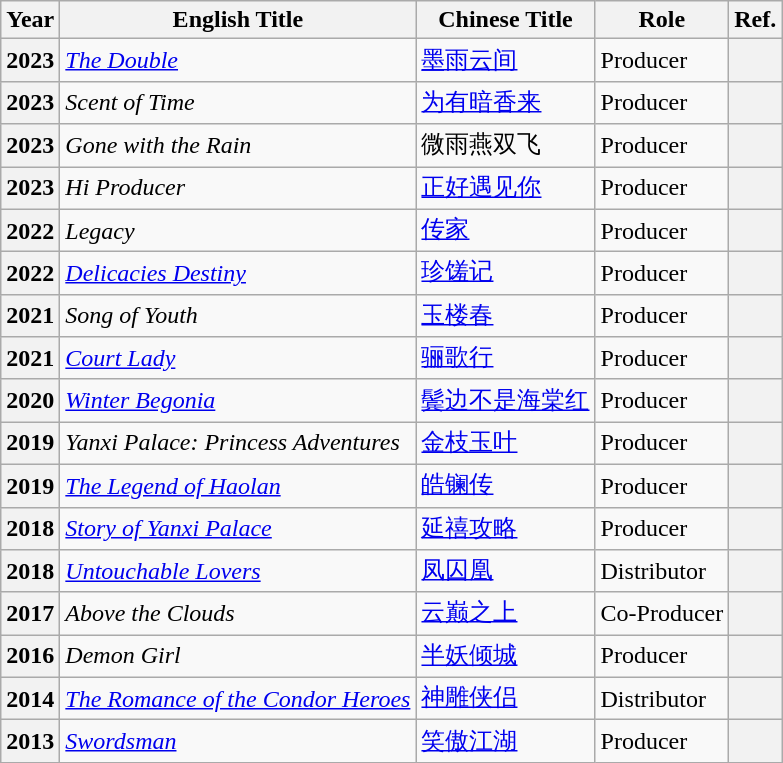<table class="wikitable sortable">
<tr>
<th>Year</th>
<th>English Title</th>
<th>Chinese Title</th>
<th>Role</th>
<th><abbr>Ref.</abbr></th>
</tr>
<tr>
<th><strong>2023</strong></th>
<td><em><a href='#'>The Double</a></em></td>
<td><a href='#'>墨雨云间</a></td>
<td>Producer</td>
<th></th>
</tr>
<tr>
<th><strong>2023</strong></th>
<td><em>Scent of Time</em></td>
<td><a href='#'>为有暗香来</a></td>
<td>Producer</td>
<th></th>
</tr>
<tr>
<th><strong>2023</strong></th>
<td><em>Gone with the Rain</em></td>
<td>微雨燕双飞</td>
<td>Producer</td>
<th></th>
</tr>
<tr>
<th rowspan="1">2023</th>
<td><em>Hi Producer</em></td>
<td><a href='#'>正好遇见你</a></td>
<td>Producer</td>
<th></th>
</tr>
<tr>
<th rowspan="1">2022</th>
<td><em>Legacy</em></td>
<td><a href='#'>传家</a></td>
<td>Producer</td>
<th></th>
</tr>
<tr>
<th>2022</th>
<td><em><a href='#'>Delicacies Destiny</a></em></td>
<td><a href='#'>珍馐记</a></td>
<td>Producer</td>
<th></th>
</tr>
<tr>
<th rowspan="1">2021</th>
<td><em>Song of Youth</em></td>
<td><a href='#'>玉楼春</a></td>
<td>Producer</td>
<th></th>
</tr>
<tr>
<th rowspan="1">2021</th>
<td><em><a href='#'>Court Lady</a></em></td>
<td><a href='#'>骊歌行</a></td>
<td>Producer</td>
<th></th>
</tr>
<tr>
<th rowspan="1">2020</th>
<td><em><a href='#'>Winter Begonia</a></em></td>
<td><a href='#'>鬓边不是海棠红</a></td>
<td>Producer</td>
<th></th>
</tr>
<tr>
<th rowspan="1">2019</th>
<td><em>Yanxi Palace: Princess Adventures</em></td>
<td><a href='#'>金枝玉叶</a></td>
<td>Producer</td>
<th></th>
</tr>
<tr>
<th rowspan="1">2019</th>
<td><em><a href='#'>The Legend of Haolan</a></em></td>
<td><a href='#'>皓镧传</a></td>
<td>Producer</td>
<th></th>
</tr>
<tr>
<th>2018</th>
<td><em><a href='#'>Story of Yanxi Palace</a></em></td>
<td><a href='#'>延禧攻略</a></td>
<td>Producer</td>
<th></th>
</tr>
<tr>
<th>2018</th>
<td><em><a href='#'>Untouchable Lovers</a></em></td>
<td><a href='#'>凤囚凰</a></td>
<td>Distributor</td>
<th></th>
</tr>
<tr>
<th>2017</th>
<td><em>Above the Clouds</em></td>
<td><a href='#'>云巅之上</a></td>
<td>Co-Producer</td>
<th></th>
</tr>
<tr>
<th>2016</th>
<td><em>Demon Girl</em></td>
<td><a href='#'>半妖倾城</a></td>
<td>Producer</td>
<th></th>
</tr>
<tr>
<th>2014</th>
<td><em><a href='#'>The Romance of the Condor Heroes</a></em></td>
<td><a href='#'>神雕侠侣</a></td>
<td>Distributor</td>
<th></th>
</tr>
<tr>
<th>2013</th>
<td><em><a href='#'>Swordsman</a></em></td>
<td><a href='#'>笑傲江湖</a></td>
<td>Producer</td>
<th></th>
</tr>
</table>
